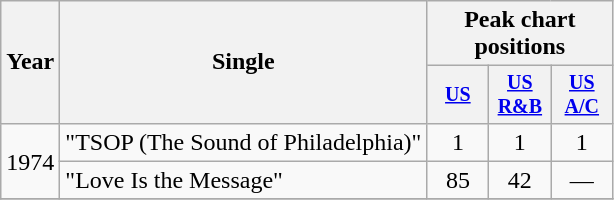<table class="wikitable" style="text-align:center;">
<tr>
<th rowspan="2">Year</th>
<th rowspan="2">Single</th>
<th colspan="3">Peak chart positions</th>
</tr>
<tr style="font-size:smaller;">
<th width="35"><a href='#'>US</a><br></th>
<th width="35"><a href='#'>US<br>R&B</a><br></th>
<th width="35"><a href='#'>US<br>A/C</a><br></th>
</tr>
<tr>
<td rowspan="2">1974</td>
<td align="left">"TSOP (The Sound of Philadelphia)"</td>
<td>1</td>
<td>1</td>
<td>1</td>
</tr>
<tr>
<td align="left">"Love Is the Message"</td>
<td>85</td>
<td>42</td>
<td>—</td>
</tr>
<tr>
</tr>
</table>
